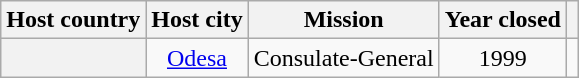<table class="wikitable plainrowheaders" style="text-align:center;">
<tr>
<th scope="col">Host country</th>
<th scope="col">Host city</th>
<th scope="col">Mission</th>
<th scope="col">Year closed</th>
<th scope="col"></th>
</tr>
<tr>
<th scope="row"></th>
<td><a href='#'>Odesa</a></td>
<td>Consulate-General</td>
<td>1999</td>
<td></td>
</tr>
</table>
